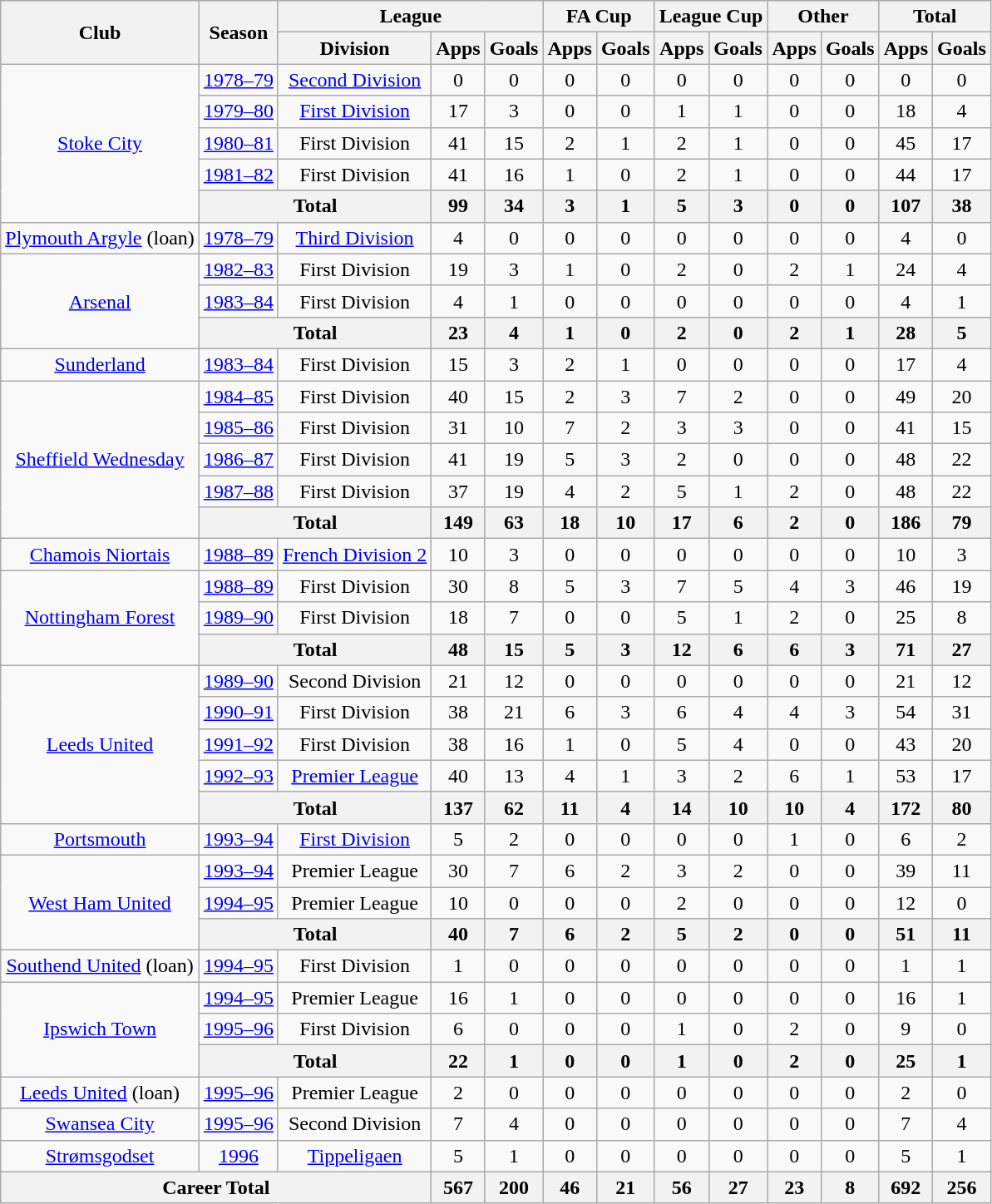<table class="wikitable" style="text-align: center;">
<tr>
<th rowspan="2">Club</th>
<th rowspan="2">Season</th>
<th colspan="3">League</th>
<th colspan="2">FA Cup</th>
<th colspan="2">League Cup</th>
<th colspan="2">Other</th>
<th colspan="2">Total</th>
</tr>
<tr>
<th>Division</th>
<th>Apps</th>
<th>Goals</th>
<th>Apps</th>
<th>Goals</th>
<th>Apps</th>
<th>Goals</th>
<th>Apps</th>
<th>Goals</th>
<th>Apps</th>
<th>Goals</th>
</tr>
<tr>
<td rowspan="5"><a href='#'>Stoke City</a></td>
<td><a href='#'>1978–79</a></td>
<td><a href='#'>Second Division</a></td>
<td>0</td>
<td>0</td>
<td>0</td>
<td>0</td>
<td>0</td>
<td>0</td>
<td>0</td>
<td>0</td>
<td>0</td>
<td>0</td>
</tr>
<tr>
<td><a href='#'>1979–80</a></td>
<td><a href='#'>First Division</a></td>
<td>17</td>
<td>3</td>
<td>0</td>
<td>0</td>
<td>1</td>
<td>1</td>
<td>0</td>
<td>0</td>
<td>18</td>
<td>4</td>
</tr>
<tr>
<td><a href='#'>1980–81</a></td>
<td>First Division</td>
<td>41</td>
<td>15</td>
<td>2</td>
<td>1</td>
<td>2</td>
<td>1</td>
<td>0</td>
<td>0</td>
<td>45</td>
<td>17</td>
</tr>
<tr>
<td><a href='#'>1981–82</a></td>
<td>First Division</td>
<td>41</td>
<td>16</td>
<td>1</td>
<td>0</td>
<td>2</td>
<td>1</td>
<td>0</td>
<td>0</td>
<td>44</td>
<td>17</td>
</tr>
<tr>
<th colspan="2">Total</th>
<th>99</th>
<th>34</th>
<th>3</th>
<th>1</th>
<th>5</th>
<th>3</th>
<th>0</th>
<th>0</th>
<th>107</th>
<th>38</th>
</tr>
<tr>
<td><a href='#'>Plymouth Argyle</a> (loan)</td>
<td><a href='#'>1978–79</a></td>
<td><a href='#'>Third Division</a></td>
<td>4</td>
<td>0</td>
<td>0</td>
<td>0</td>
<td>0</td>
<td>0</td>
<td>0</td>
<td>0</td>
<td>4</td>
<td>0</td>
</tr>
<tr>
<td rowspan="3"><a href='#'>Arsenal</a></td>
<td><a href='#'>1982–83</a></td>
<td>First Division</td>
<td>19</td>
<td>3</td>
<td>1</td>
<td>0</td>
<td>2</td>
<td>0</td>
<td>2</td>
<td>1</td>
<td>24</td>
<td>4</td>
</tr>
<tr>
<td><a href='#'>1983–84</a></td>
<td>First Division</td>
<td>4</td>
<td>1</td>
<td>0</td>
<td>0</td>
<td>0</td>
<td>0</td>
<td>0</td>
<td>0</td>
<td>4</td>
<td>1</td>
</tr>
<tr>
<th colspan="2">Total</th>
<th>23</th>
<th>4</th>
<th>1</th>
<th>0</th>
<th>2</th>
<th>0</th>
<th>2</th>
<th>1</th>
<th>28</th>
<th>5</th>
</tr>
<tr>
<td><a href='#'>Sunderland</a></td>
<td><a href='#'>1983–84</a></td>
<td>First Division</td>
<td>15</td>
<td>3</td>
<td>2</td>
<td>1</td>
<td>0</td>
<td>0</td>
<td>0</td>
<td>0</td>
<td>17</td>
<td>4</td>
</tr>
<tr>
<td rowspan="5"><a href='#'>Sheffield Wednesday</a></td>
<td><a href='#'>1984–85</a></td>
<td>First Division</td>
<td>40</td>
<td>15</td>
<td>2</td>
<td>3</td>
<td>7</td>
<td>2</td>
<td>0</td>
<td>0</td>
<td>49</td>
<td>20</td>
</tr>
<tr>
<td><a href='#'>1985–86</a></td>
<td>First Division</td>
<td>31</td>
<td>10</td>
<td>7</td>
<td>2</td>
<td>3</td>
<td>3</td>
<td>0</td>
<td>0</td>
<td>41</td>
<td>15</td>
</tr>
<tr>
<td><a href='#'>1986–87</a></td>
<td>First Division</td>
<td>41</td>
<td>19</td>
<td>5</td>
<td>3</td>
<td>2</td>
<td>0</td>
<td>0</td>
<td>0</td>
<td>48</td>
<td>22</td>
</tr>
<tr>
<td><a href='#'>1987–88</a></td>
<td>First Division</td>
<td>37</td>
<td>19</td>
<td>4</td>
<td>2</td>
<td>5</td>
<td>1</td>
<td>2</td>
<td>0</td>
<td>48</td>
<td>22</td>
</tr>
<tr>
<th colspan="2">Total</th>
<th>149</th>
<th>63</th>
<th>18</th>
<th>10</th>
<th>17</th>
<th>6</th>
<th>2</th>
<th>0</th>
<th>186</th>
<th>79</th>
</tr>
<tr>
<td><a href='#'>Chamois Niortais</a></td>
<td><a href='#'>1988–89</a></td>
<td><a href='#'>French Division 2</a></td>
<td>10</td>
<td>3</td>
<td>0</td>
<td>0</td>
<td>0</td>
<td>0</td>
<td>0</td>
<td>0</td>
<td>10</td>
<td>3</td>
</tr>
<tr>
<td rowspan="3"><a href='#'>Nottingham Forest</a></td>
<td><a href='#'>1988–89</a></td>
<td>First Division</td>
<td>30</td>
<td>8</td>
<td>5</td>
<td>3</td>
<td>7</td>
<td>5</td>
<td>4</td>
<td>3</td>
<td>46</td>
<td>19</td>
</tr>
<tr>
<td><a href='#'>1989–90</a></td>
<td>First Division</td>
<td>18</td>
<td>7</td>
<td>0</td>
<td>0</td>
<td>5</td>
<td>1</td>
<td>2</td>
<td>0</td>
<td>25</td>
<td>8</td>
</tr>
<tr>
<th colspan="2">Total</th>
<th>48</th>
<th>15</th>
<th>5</th>
<th>3</th>
<th>12</th>
<th>6</th>
<th>6</th>
<th>3</th>
<th>71</th>
<th>27</th>
</tr>
<tr>
<td rowspan="5"><a href='#'>Leeds United</a></td>
<td><a href='#'>1989–90</a></td>
<td>Second Division</td>
<td>21</td>
<td>12</td>
<td>0</td>
<td>0</td>
<td>0</td>
<td>0</td>
<td>0</td>
<td>0</td>
<td>21</td>
<td>12</td>
</tr>
<tr>
<td><a href='#'>1990–91</a></td>
<td>First Division</td>
<td>38</td>
<td>21</td>
<td>6</td>
<td>3</td>
<td>6</td>
<td>4</td>
<td>4</td>
<td>3</td>
<td>54</td>
<td>31</td>
</tr>
<tr>
<td><a href='#'>1991–92</a></td>
<td>First Division</td>
<td>38</td>
<td>16</td>
<td>1</td>
<td>0</td>
<td>5</td>
<td>4</td>
<td>0</td>
<td>0</td>
<td>43</td>
<td>20</td>
</tr>
<tr>
<td><a href='#'>1992–93</a></td>
<td><a href='#'>Premier League</a></td>
<td>40</td>
<td>13</td>
<td>4</td>
<td>1</td>
<td>3</td>
<td>2</td>
<td>6</td>
<td>1</td>
<td>53</td>
<td>17</td>
</tr>
<tr>
<th colspan="2">Total</th>
<th>137</th>
<th>62</th>
<th>11</th>
<th>4</th>
<th>14</th>
<th>10</th>
<th>10</th>
<th>4</th>
<th>172</th>
<th>80</th>
</tr>
<tr>
<td><a href='#'>Portsmouth</a></td>
<td><a href='#'>1993–94</a></td>
<td><a href='#'>First Division</a></td>
<td>5</td>
<td>2</td>
<td>0</td>
<td>0</td>
<td>0</td>
<td>0</td>
<td>1</td>
<td>0</td>
<td>6</td>
<td>2</td>
</tr>
<tr>
<td rowspan="3"><a href='#'>West Ham United</a></td>
<td><a href='#'>1993–94</a></td>
<td>Premier League</td>
<td>30</td>
<td>7</td>
<td>6</td>
<td>2</td>
<td>3</td>
<td>2</td>
<td>0</td>
<td>0</td>
<td>39</td>
<td>11</td>
</tr>
<tr>
<td><a href='#'>1994–95</a></td>
<td>Premier League</td>
<td>10</td>
<td>0</td>
<td>0</td>
<td>0</td>
<td>2</td>
<td>0</td>
<td>0</td>
<td>0</td>
<td>12</td>
<td>0</td>
</tr>
<tr>
<th colspan="2">Total</th>
<th>40</th>
<th>7</th>
<th>6</th>
<th>2</th>
<th>5</th>
<th>2</th>
<th>0</th>
<th>0</th>
<th>51</th>
<th>11</th>
</tr>
<tr>
<td><a href='#'>Southend United</a> (loan)</td>
<td><a href='#'>1994–95</a></td>
<td>First Division</td>
<td>1</td>
<td>0</td>
<td>0</td>
<td>0</td>
<td>0</td>
<td>0</td>
<td>0</td>
<td>0</td>
<td>1</td>
<td>1</td>
</tr>
<tr>
<td rowspan="3"><a href='#'>Ipswich Town</a></td>
<td><a href='#'>1994–95</a></td>
<td>Premier League</td>
<td>16</td>
<td>1</td>
<td>0</td>
<td>0</td>
<td>0</td>
<td>0</td>
<td>0</td>
<td>0</td>
<td>16</td>
<td>1</td>
</tr>
<tr>
<td><a href='#'>1995–96</a></td>
<td>First Division</td>
<td>6</td>
<td>0</td>
<td>0</td>
<td>0</td>
<td>1</td>
<td>0</td>
<td>2</td>
<td>0</td>
<td>9</td>
<td>0</td>
</tr>
<tr>
<th colspan="2">Total</th>
<th>22</th>
<th>1</th>
<th>0</th>
<th>0</th>
<th>1</th>
<th>0</th>
<th>2</th>
<th>0</th>
<th>25</th>
<th>1</th>
</tr>
<tr>
<td><a href='#'>Leeds United</a> (loan)</td>
<td><a href='#'>1995–96</a></td>
<td>Premier League</td>
<td>2</td>
<td>0</td>
<td>0</td>
<td>0</td>
<td>0</td>
<td>0</td>
<td>0</td>
<td>0</td>
<td>2</td>
<td>0</td>
</tr>
<tr>
<td><a href='#'>Swansea City</a></td>
<td><a href='#'>1995–96</a></td>
<td>Second Division</td>
<td>7</td>
<td>4</td>
<td>0</td>
<td>0</td>
<td>0</td>
<td>0</td>
<td>0</td>
<td>0</td>
<td>7</td>
<td>4</td>
</tr>
<tr>
<td><a href='#'>Strømsgodset</a></td>
<td><a href='#'>1996</a></td>
<td><a href='#'>Tippeligaen</a></td>
<td>5</td>
<td>1</td>
<td>0</td>
<td>0</td>
<td>0</td>
<td>0</td>
<td>0</td>
<td>0</td>
<td>5</td>
<td>1</td>
</tr>
<tr>
<th colspan="3">Career Total</th>
<th>567</th>
<th>200</th>
<th>46</th>
<th>21</th>
<th>56</th>
<th>27</th>
<th>23</th>
<th>8</th>
<th>692</th>
<th>256</th>
</tr>
</table>
